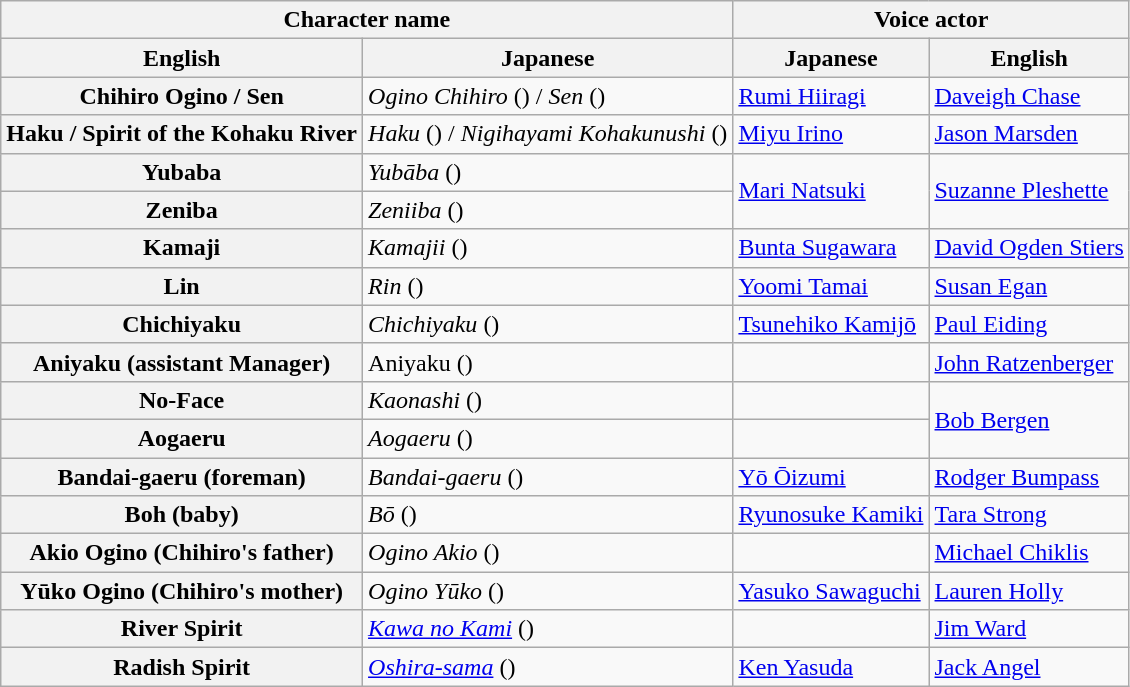<table class="wikitable plain-row-headers">
<tr>
<th scope="col" colspan="2">Character name</th>
<th scope="col" colspan="2">Voice actor</th>
</tr>
<tr>
<th scope="col">English</th>
<th scope="col">Japanese</th>
<th scope="col">Japanese</th>
<th scope="col">English</th>
</tr>
<tr>
<th scope="row">Chihiro Ogino / Sen</th>
<td><em>Ogino Chihiro</em> () / <em>Sen</em> ()</td>
<td><a href='#'>Rumi Hiiragi</a></td>
<td><a href='#'>Daveigh Chase</a></td>
</tr>
<tr>
<th scope="row">Haku / Spirit of the Kohaku River</th>
<td><em>Haku</em> () / <em>Nigihayami Kohakunushi</em> ()</td>
<td><a href='#'>Miyu Irino</a></td>
<td><a href='#'>Jason Marsden</a></td>
</tr>
<tr>
<th scope="row">Yubaba</th>
<td><em>Yubāba</em> ()</td>
<td rowspan="2"><a href='#'>Mari Natsuki</a></td>
<td rowspan="2"><a href='#'>Suzanne Pleshette</a></td>
</tr>
<tr>
<th scope="row">Zeniba</th>
<td><em>Zeniiba</em> ()</td>
</tr>
<tr>
<th scope="row">Kamaji</th>
<td><em>Kamajii</em> ()</td>
<td><a href='#'>Bunta Sugawara</a></td>
<td><a href='#'>David Ogden Stiers</a></td>
</tr>
<tr>
<th scope="row">Lin</th>
<td><em>Rin</em> ()</td>
<td><a href='#'>Yoomi Tamai</a></td>
<td><a href='#'>Susan Egan</a></td>
</tr>
<tr>
<th scope="row">Chichiyaku</th>
<td><em>Chichiyaku</em> ()</td>
<td><a href='#'>Tsunehiko Kamijō</a></td>
<td><a href='#'>Paul Eiding</a></td>
</tr>
<tr>
<th scope="row">Aniyaku (assistant Manager)</th>
<td>Aniyaku ()</td>
<td></td>
<td><a href='#'>John Ratzenberger</a></td>
</tr>
<tr>
<th scope="row">No-Face</th>
<td><em>Kaonashi</em> ()</td>
<td></td>
<td rowspan="2"><a href='#'>Bob Bergen</a></td>
</tr>
<tr>
<th scope="row">Aogaeru</th>
<td><em>Aogaeru</em> ()</td>
<td></td>
</tr>
<tr>
<th scope="row">Bandai-gaeru (foreman)</th>
<td><em>Bandai-gaeru</em> ()</td>
<td><a href='#'>Yō Ōizumi</a></td>
<td><a href='#'>Rodger Bumpass</a></td>
</tr>
<tr>
<th scope="row">Boh (baby)</th>
<td><em>Bō</em> ()</td>
<td><a href='#'>Ryunosuke Kamiki</a></td>
<td><a href='#'>Tara Strong</a></td>
</tr>
<tr>
<th scope="row">Akio Ogino (Chihiro's father)</th>
<td><em>Ogino Akio</em> ()</td>
<td></td>
<td><a href='#'>Michael Chiklis</a></td>
</tr>
<tr>
<th scope="row">Yūko Ogino (Chihiro's mother)</th>
<td><em>Ogino Yūko</em> ()</td>
<td><a href='#'>Yasuko Sawaguchi</a></td>
<td><a href='#'>Lauren Holly</a></td>
</tr>
<tr>
<th scope="row">River Spirit</th>
<td><a href='#'><em>Kawa no Kami</em></a> ()</td>
<td></td>
<td><a href='#'>Jim Ward</a></td>
</tr>
<tr>
<th scope="row">Radish Spirit</th>
<td><em><a href='#'>Oshira-sama</a></em> ()</td>
<td><a href='#'>Ken Yasuda</a></td>
<td><a href='#'>Jack Angel</a></td>
</tr>
</table>
